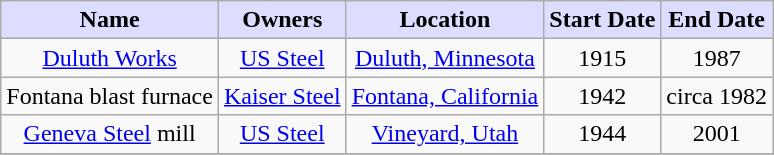<table class="wikitable sortable sortable">
<tr>
<th style="background:#DDDDFF;">Name</th>
<th style="background:#DDDDFF;">Owners</th>
<th style="background:#DDDDFF;">Location</th>
<th style="background:#DDDDFF;">Start Date</th>
<th style="background:#DDDDFF;">End Date</th>
</tr>
<tr>
<td align=center><a href='#'>Duluth Works</a></td>
<td align=center><a href='#'>US Steel</a></td>
<td align=center><a href='#'>Duluth, Minnesota</a></td>
<td align=center>1915</td>
<td align=center>1987</td>
</tr>
<tr>
<td align=center>Fontana blast furnace</td>
<td align=center><a href='#'>Kaiser Steel</a></td>
<td align=center><a href='#'>Fontana, California</a></td>
<td align=center>1942</td>
<td align=center>circa 1982</td>
</tr>
<tr>
<td align=center><a href='#'>Geneva Steel</a> mill</td>
<td align=center><a href='#'>US Steel</a></td>
<td align=center><a href='#'>Vineyard, Utah</a></td>
<td align=center>1944</td>
<td align=center>2001</td>
</tr>
<tr>
</tr>
</table>
